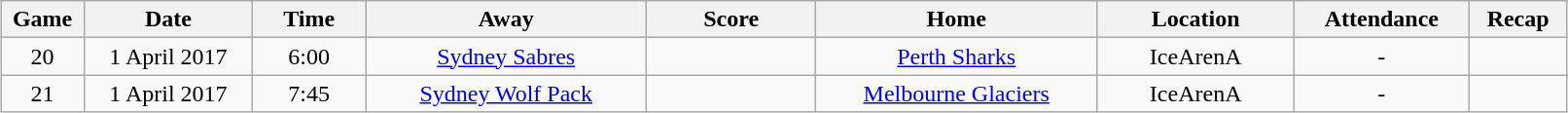<table class="wikitable" width="85%" style="margin: 1em auto 1em auto">
<tr>
<th width="1%">Game</th>
<th width="6%">Date</th>
<th width="4%">Time</th>
<th width="10%">Away</th>
<th width="6%">Score</th>
<th width="10%">Home</th>
<th width="7%">Location</th>
<th width="4%">Attendance</th>
<th width="2%">Recap</th>
</tr>
<tr align="center">
<td>20</td>
<td>1 April 2017</td>
<td>6:00</td>
<td><a href='#'>Sydney Sabres</a></td>
<td></td>
<td><a href='#'>Perth Sharks</a></td>
<td>IceArenA</td>
<td>-</td>
<td></td>
</tr>
<tr align="center">
<td>21</td>
<td>1 April 2017</td>
<td>7:45</td>
<td><a href='#'>Sydney Wolf Pack</a></td>
<td></td>
<td><a href='#'>Melbourne Glaciers</a></td>
<td>IceArenA</td>
<td>-</td>
<td></td>
</tr>
</table>
